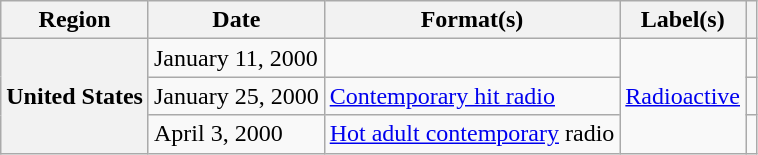<table class="wikitable plainrowheaders">
<tr>
<th scope="col">Region</th>
<th scope="col">Date</th>
<th scope="col">Format(s)</th>
<th scope="col">Label(s)</th>
<th scope="col"></th>
</tr>
<tr>
<th scope="row" rowspan="3">United States</th>
<td>January 11, 2000</td>
<td></td>
<td rowspan="3"><a href='#'>Radioactive</a></td>
<td></td>
</tr>
<tr>
<td>January 25, 2000</td>
<td><a href='#'>Contemporary hit radio</a></td>
<td></td>
</tr>
<tr>
<td>April 3, 2000</td>
<td><a href='#'>Hot adult contemporary</a> radio</td>
<td></td>
</tr>
</table>
